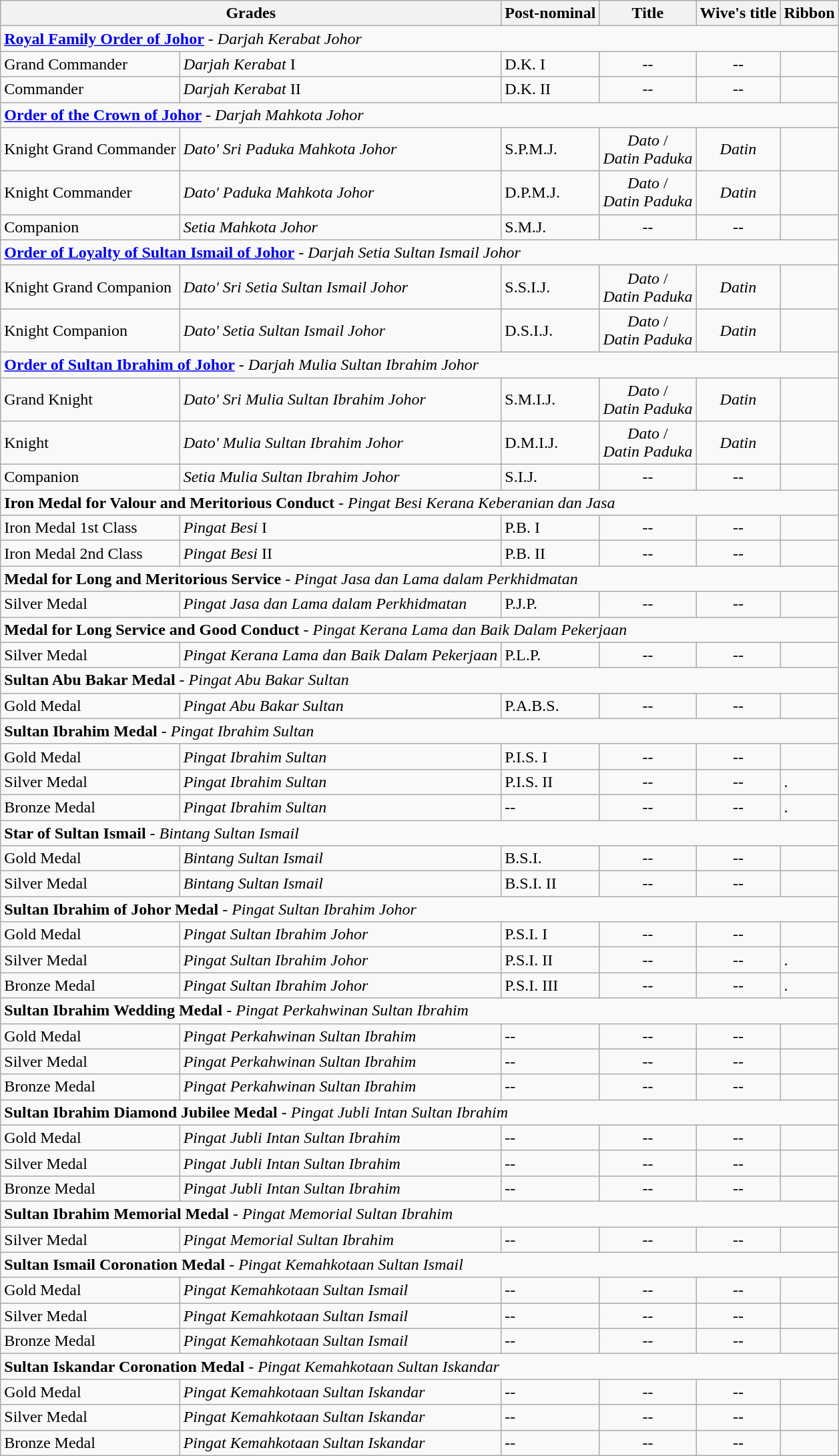<table class="wikitable">
<tr>
<th colspan=2>Grades </th>
<th>Post-nominal</th>
<th>Title</th>
<th>Wive's title</th>
<th>Ribbon</th>
</tr>
<tr>
<td colspan="6"><strong><a href='#'>Royal Family Order of Johor</a></strong> - <em>Darjah Kerabat Johor</em></td>
</tr>
<tr>
<td>Grand Commander</td>
<td><em>Darjah Kerabat</em> I</td>
<td>D.K. I</td>
<td align=center>--</td>
<td align=center>--</td>
<td></td>
</tr>
<tr>
<td>Commander</td>
<td><em>Darjah Kerabat</em> II</td>
<td>D.K. II</td>
<td align=center>--</td>
<td align=center>--</td>
<td></td>
</tr>
<tr>
<td colspan="6"><strong><a href='#'>Order of the Crown of Johor</a></strong> - <em>Darjah Mahkota Johor</em></td>
</tr>
<tr>
<td>Knight Grand Commander</td>
<td><em>Dato' Sri Paduka Mahkota Johor</em></td>
<td>S.P.M.J.</td>
<td align=center><em>Dato</em> /<br><em>Datin Paduka</em></td>
<td align=center><em>Datin</em></td>
<td></td>
</tr>
<tr>
<td>Knight Commander</td>
<td><em>Dato' Paduka Mahkota Johor</em></td>
<td>D.P.M.J.</td>
<td align=center><em>Dato</em> /<br><em>Datin Paduka</em></td>
<td align=center><em>Datin</em></td>
<td></td>
</tr>
<tr>
<td>Companion</td>
<td><em>Setia Mahkota Johor</em></td>
<td>S.M.J.</td>
<td align=center>--</td>
<td align=center>--</td>
<td></td>
</tr>
<tr>
<td colspan="6"><strong><a href='#'>Order of Loyalty of Sultan Ismail of Johor</a></strong> - <em>Darjah Setia Sultan Ismail Johor</em></td>
</tr>
<tr>
<td>Knight Grand Companion</td>
<td><em>Dato' Sri Setia Sultan Ismail Johor</em></td>
<td>S.S.I.J.</td>
<td align=center><em>Dato</em> /<br><em>Datin Paduka</em></td>
<td align=center><em>Datin</em></td>
<td></td>
</tr>
<tr>
<td>Knight Companion</td>
<td><em>Dato' Setia Sultan Ismail Johor</em></td>
<td>D.S.I.J.</td>
<td align=center><em>Dato</em> /<br><em>Datin Paduka</em></td>
<td align=center><em>Datin</em></td>
<td></td>
</tr>
<tr>
<td colspan="6"><strong><a href='#'>Order of Sultan Ibrahim of Johor</a></strong> - <em>Darjah Mulia Sultan Ibrahim Johor</em></td>
</tr>
<tr>
<td>Grand Knight</td>
<td><em>Dato' Sri Mulia Sultan Ibrahim Johor</em></td>
<td>S.M.I.J.</td>
<td align=center><em>Dato</em> /<br><em>Datin Paduka</em></td>
<td align=center><em>Datin</em></td>
<td></td>
</tr>
<tr>
<td>Knight</td>
<td><em>Dato' Mulia Sultan Ibrahim Johor</em></td>
<td>D.M.I.J.</td>
<td align=center><em>Dato</em> /<br><em>Datin Paduka</em></td>
<td align=center><em>Datin</em></td>
<td></td>
</tr>
<tr>
<td>Companion</td>
<td><em>Setia Mulia Sultan Ibrahim Johor</em></td>
<td>S.I.J.</td>
<td align=center>--</td>
<td align=center>--</td>
<td></td>
</tr>
<tr>
<td colspan="6"><strong>Iron Medal for Valour and Meritorious Conduct</strong> - <em>Pingat Besi Kerana Keberanian dan Jasa</em></td>
</tr>
<tr>
<td>Iron Medal 1st Class</td>
<td><em>Pingat Besi</em> I</td>
<td>P.B. I</td>
<td align=center>--</td>
<td align=center>--</td>
<td></td>
</tr>
<tr>
<td>Iron Medal 2nd Class</td>
<td><em>Pingat Besi</em> II</td>
<td>P.B. II</td>
<td align=center>--</td>
<td align=center>--</td>
<td></td>
</tr>
<tr>
<td colspan="6"><strong>Medal for Long and Meritorious Service</strong> - <em>Pingat Jasa dan Lama dalam Perkhidmatan</em></td>
</tr>
<tr>
<td>Silver Medal</td>
<td><em>Pingat Jasa dan Lama dalam Perkhidmatan</em></td>
<td>P.J.P.</td>
<td align=center>--</td>
<td align=center>--</td>
<td></td>
</tr>
<tr>
<td colspan="6"><strong>Medal for Long Service and Good Conduct</strong> - <em>Pingat Kerana Lama dan Baik Dalam Pekerjaan</em></td>
</tr>
<tr>
<td>Silver Medal</td>
<td><em>Pingat Kerana Lama dan Baik Dalam Pekerjaan</em></td>
<td>P.L.P.</td>
<td align=center>--</td>
<td align=center>--</td>
<td></td>
</tr>
<tr>
<td colspan="6"><strong>Sultan Abu Bakar Medal</strong>  - <em>Pingat Abu Bakar Sultan</em></td>
</tr>
<tr>
<td>Gold Medal</td>
<td><em>Pingat Abu Bakar Sultan</em></td>
<td>P.A.B.S.</td>
<td align=center>--</td>
<td align=center>--</td>
<td></td>
</tr>
<tr>
<td colspan="6"><strong>Sultan Ibrahim Medal</strong> - <em>Pingat Ibrahim Sultan</em></td>
</tr>
<tr>
<td>Gold Medal</td>
<td><em>Pingat Ibrahim Sultan</em></td>
<td>P.I.S. I</td>
<td align=center>--</td>
<td align=center>--</td>
<td></td>
</tr>
<tr>
<td>Silver Medal</td>
<td><em>Pingat Ibrahim Sultan</em></td>
<td>P.I.S. II</td>
<td align=center>--</td>
<td align=center>--</td>
<td>.</td>
</tr>
<tr>
<td>Bronze Medal</td>
<td><em>Pingat Ibrahim Sultan</em></td>
<td>--</td>
<td align=center>--</td>
<td align=center>--</td>
<td>.</td>
</tr>
<tr>
<td colspan="6"><strong>Star of Sultan Ismail</strong> - <em>Bintang Sultan Ismail</em></td>
</tr>
<tr>
<td>Gold Medal</td>
<td><em>Bintang Sultan Ismail</em></td>
<td>B.S.I.</td>
<td align=center>--</td>
<td align=center>--</td>
<td></td>
</tr>
<tr>
<td>Silver Medal</td>
<td><em>Bintang Sultan Ismail</em></td>
<td>B.S.I. II</td>
<td align=center>--</td>
<td align=center>--</td>
<td></td>
</tr>
<tr>
<td colspan="6"><strong>Sultan Ibrahim of Johor Medal</strong> - <em>Pingat Sultan Ibrahim Johor</em></td>
</tr>
<tr>
<td>Gold Medal</td>
<td><em>Pingat Sultan Ibrahim Johor</em></td>
<td>P.S.I. I</td>
<td align=center>--</td>
<td align=center>--</td>
<td></td>
</tr>
<tr>
<td>Silver Medal</td>
<td><em>Pingat Sultan Ibrahim Johor</em></td>
<td>P.S.I. II</td>
<td align=center>--</td>
<td align=center>--</td>
<td>.</td>
</tr>
<tr>
<td>Bronze Medal</td>
<td><em>Pingat Sultan Ibrahim Johor</em></td>
<td>P.S.I. III</td>
<td align=center>--</td>
<td align=center>--</td>
<td>.</td>
</tr>
<tr>
<td colspan="6"><strong>Sultan Ibrahim Wedding Medal</strong> - <em>Pingat Perkahwinan Sultan Ibrahim</em></td>
</tr>
<tr>
<td>Gold Medal</td>
<td><em>Pingat Perkahwinan Sultan Ibrahim</em></td>
<td>--</td>
<td align=center>--</td>
<td align=center>--</td>
<td></td>
</tr>
<tr>
<td>Silver Medal</td>
<td><em>Pingat Perkahwinan Sultan Ibrahim</em></td>
<td>--</td>
<td align=center>--</td>
<td align=center>--</td>
<td></td>
</tr>
<tr>
<td>Bronze Medal</td>
<td><em>Pingat Perkahwinan Sultan Ibrahim</em></td>
<td>--</td>
<td align=center>--</td>
<td align=center>--</td>
<td></td>
</tr>
<tr>
<td colspan="6"><strong>Sultan Ibrahim Diamond Jubilee Medal</strong> - <em>Pingat Jubli Intan Sultan Ibrahim</em></td>
</tr>
<tr>
<td>Gold Medal</td>
<td><em>Pingat Jubli Intan Sultan Ibrahim</em></td>
<td>--</td>
<td align=center>--</td>
<td align=center>--</td>
<td></td>
</tr>
<tr>
<td>Silver Medal</td>
<td><em>Pingat Jubli Intan Sultan Ibrahim</em></td>
<td>--</td>
<td align=center>--</td>
<td align=center>--</td>
<td></td>
</tr>
<tr>
<td>Bronze Medal</td>
<td><em>Pingat Jubli Intan Sultan Ibrahim</em></td>
<td>--</td>
<td align=center>--</td>
<td align=center>--</td>
<td></td>
</tr>
<tr>
<td colspan="6"><strong>Sultan Ibrahim Memorial Medal</strong> - <em>Pingat Memorial Sultan Ibrahim</em></td>
</tr>
<tr>
<td>Silver Medal</td>
<td><em>Pingat Memorial Sultan Ibrahim</em></td>
<td>--</td>
<td align=center>--</td>
<td align=center>--</td>
<td></td>
</tr>
<tr>
<td colspan="6"><strong>Sultan Ismail Coronation Medal</strong> - <em>Pingat Kemahkotaan Sultan Ismail</em></td>
</tr>
<tr>
<td>Gold Medal</td>
<td><em>Pingat Kemahkotaan Sultan Ismail</em></td>
<td>--</td>
<td align=center>--</td>
<td align=center>--</td>
<td></td>
</tr>
<tr>
<td>Silver Medal</td>
<td><em>Pingat Kemahkotaan Sultan Ismail</em></td>
<td>--</td>
<td align=center>--</td>
<td align=center>--</td>
<td></td>
</tr>
<tr>
<td>Bronze Medal</td>
<td><em>Pingat Kemahkotaan Sultan Ismail</em></td>
<td>--</td>
<td align=center>--</td>
<td align=center>--</td>
<td></td>
</tr>
<tr>
<td colspan="6"><strong>Sultan Iskandar Coronation Medal</strong> - <em>Pingat Kemahkotaan Sultan Iskandar</em></td>
</tr>
<tr>
<td>Gold Medal</td>
<td><em>Pingat Kemahkotaan Sultan Iskandar</em></td>
<td>--</td>
<td align=center>--</td>
<td align=center>--</td>
<td></td>
</tr>
<tr>
<td>Silver Medal</td>
<td><em>Pingat Kemahkotaan Sultan Iskandar</em></td>
<td>--</td>
<td align=center>--</td>
<td align=center>--</td>
<td></td>
</tr>
<tr>
<td>Bronze Medal</td>
<td><em>Pingat Kemahkotaan Sultan Iskandar</em></td>
<td>--</td>
<td align=center>--</td>
<td align=center>--</td>
<td></td>
</tr>
</table>
